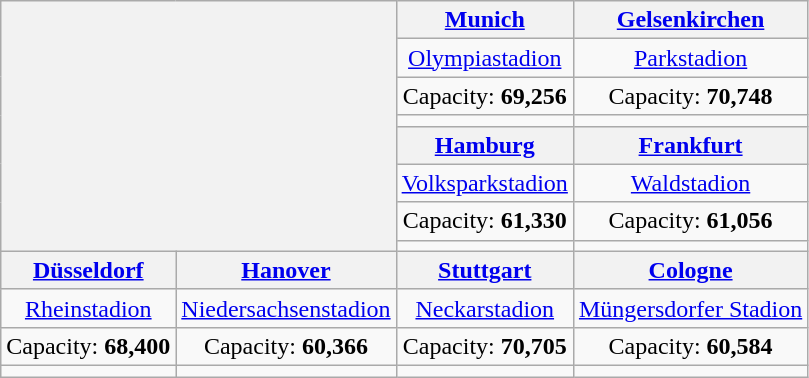<table class="wikitable" style="text-align:center">
<tr>
<th rowspan="8" colspan="2"></th>
<th><a href='#'>Munich</a></th>
<th><a href='#'>Gelsenkirchen</a></th>
</tr>
<tr>
<td><a href='#'>Olympiastadion</a></td>
<td><a href='#'>Parkstadion</a></td>
</tr>
<tr>
<td>Capacity: <strong>69,256</strong></td>
<td>Capacity: <strong>70,748</strong></td>
</tr>
<tr>
<td></td>
<td></td>
</tr>
<tr>
<th><a href='#'>Hamburg</a></th>
<th><a href='#'>Frankfurt</a></th>
</tr>
<tr>
<td><a href='#'>Volksparkstadion</a></td>
<td><a href='#'>Waldstadion</a></td>
</tr>
<tr>
<td>Capacity: <strong>61,330</strong></td>
<td>Capacity: <strong>61,056</strong></td>
</tr>
<tr>
<td></td>
<td></td>
</tr>
<tr>
<th><a href='#'>Düsseldorf</a></th>
<th><a href='#'>Hanover</a></th>
<th><a href='#'>Stuttgart</a></th>
<th><a href='#'>Cologne</a></th>
</tr>
<tr>
<td><a href='#'>Rheinstadion</a></td>
<td><a href='#'>Niedersachsenstadion</a></td>
<td><a href='#'>Neckarstadion</a></td>
<td><a href='#'>Müngersdorfer Stadion</a></td>
</tr>
<tr>
<td>Capacity: <strong>68,400</strong></td>
<td>Capacity: <strong>60,366</strong></td>
<td>Capacity: <strong>70,705</strong></td>
<td>Capacity: <strong>60,584</strong></td>
</tr>
<tr>
<td></td>
<td></td>
<td></td>
<td></td>
</tr>
</table>
